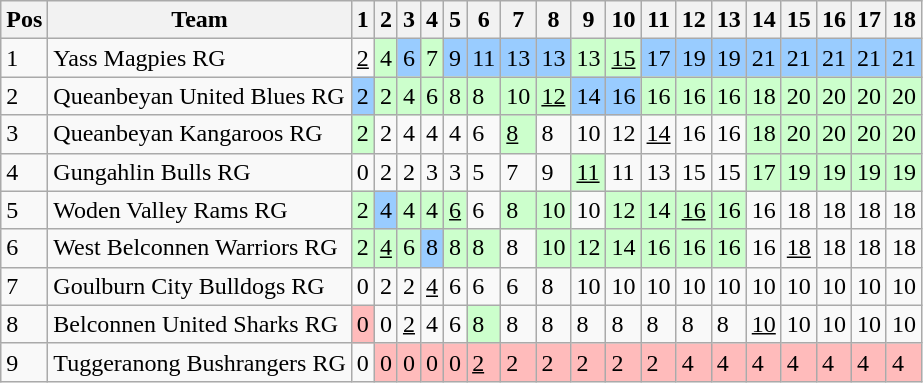<table class="wikitable">
<tr>
<th>Pos</th>
<th>Team</th>
<th>1</th>
<th>2</th>
<th>3</th>
<th>4</th>
<th>5</th>
<th>6</th>
<th>7</th>
<th>8</th>
<th>9</th>
<th>10</th>
<th>11</th>
<th>12</th>
<th>13</th>
<th>14</th>
<th>15</th>
<th>16</th>
<th>17</th>
<th>18</th>
</tr>
<tr>
<td>1</td>
<td> Yass Magpies RG</td>
<td><u>2</u></td>
<td style="background:#ccffcc;">4</td>
<td style="background:#99ccff;">6</td>
<td style="background:#ccffcc;">7</td>
<td style="background:#99ccff;">9</td>
<td style="background:#99ccff;">11</td>
<td style="background:#99ccff;">13</td>
<td style="background:#99ccff;">13</td>
<td style="background:#ccffcc;">13</td>
<td style="background:#ccffcc;"><u>15</u></td>
<td style="background:#99ccff;">17</td>
<td style="background:#99ccff;">19</td>
<td style="background:#99ccff;">19</td>
<td style="background:#99ccff;">21</td>
<td style="background:#99ccff;">21</td>
<td style="background:#99ccff;">21</td>
<td style="background:#99ccff;">21</td>
<td style="background:#99ccff;">21</td>
</tr>
<tr>
<td>2</td>
<td> Queanbeyan United Blues RG</td>
<td style="background:#99ccff;">2</td>
<td style="background:#ccffcc;">2</td>
<td style="background:#ccffcc;">4</td>
<td style="background:#ccffcc;">6</td>
<td style="background:#ccffcc;">8</td>
<td style="background:#ccffcc;">8</td>
<td style="background:#ccffcc;">10</td>
<td style="background:#ccffcc;"><u>12</u></td>
<td style="background:#99ccff;">14</td>
<td style="background:#99ccff;">16</td>
<td style="background:#ccffcc;">16</td>
<td style="background:#ccffcc;">16</td>
<td style="background:#ccffcc;">16</td>
<td style="background:#ccffcc;">18</td>
<td style="background:#ccffcc;">20</td>
<td style="background:#ccffcc;">20</td>
<td style="background:#ccffcc;">20</td>
<td style="background:#ccffcc;">20</td>
</tr>
<tr>
<td>3</td>
<td> Queanbeyan Kangaroos RG</td>
<td style="background:#ccffcc;">2</td>
<td>2</td>
<td>4</td>
<td>4</td>
<td>4</td>
<td>6</td>
<td style="background:#ccffcc;"><u>8</u></td>
<td>8</td>
<td>10</td>
<td>12</td>
<td><u>14</u></td>
<td>16</td>
<td>16</td>
<td style="background:#ccffcc;">18</td>
<td style="background:#ccffcc;">20</td>
<td style="background:#ccffcc;">20</td>
<td style="background:#ccffcc;">20</td>
<td style="background:#ccffcc;">20</td>
</tr>
<tr>
<td>4</td>
<td> Gungahlin Bulls RG</td>
<td>0</td>
<td>2</td>
<td>2</td>
<td>3</td>
<td>3</td>
<td>5</td>
<td>7</td>
<td>9</td>
<td style="background:#ccffcc;"><u>11</u></td>
<td>11</td>
<td>13</td>
<td>15</td>
<td>15</td>
<td style="background:#ccffcc;">17</td>
<td style="background:#ccffcc;">19</td>
<td style="background:#ccffcc;">19</td>
<td style="background:#ccffcc;">19</td>
<td style="background:#ccffcc;">19</td>
</tr>
<tr>
<td>5</td>
<td> Woden Valley Rams RG</td>
<td style="background:#ccffcc;">2</td>
<td style="background:#99ccff;">4</td>
<td style="background:#ccffcc;">4</td>
<td style="background:#ccffcc;">4</td>
<td style="background:#ccffcc;"><u>6</u></td>
<td>6</td>
<td style="background:#ccffcc;">8</td>
<td style="background:#ccffcc;">10</td>
<td>10</td>
<td style="background:#ccffcc;">12</td>
<td style="background:#ccffcc;">14</td>
<td style="background:#ccffcc;"><u>16</u></td>
<td style="background:#ccffcc;">16</td>
<td>16</td>
<td>18</td>
<td>18</td>
<td>18</td>
<td>18</td>
</tr>
<tr>
<td>6</td>
<td> West Belconnen Warriors RG</td>
<td style="background:#ccffcc;">2</td>
<td style="background:#ccffcc;"><u>4</u></td>
<td style="background:#ccffcc;">6</td>
<td style="background:#99ccff;">8</td>
<td style="background:#ccffcc;">8</td>
<td style="background:#ccffcc;">8</td>
<td>8</td>
<td style="background:#ccffcc;">10</td>
<td style="background:#ccffcc;">12</td>
<td style="background:#ccffcc;">14</td>
<td style="background:#ccffcc;">16</td>
<td style="background:#ccffcc;">16</td>
<td style="background:#ccffcc;">16</td>
<td>16</td>
<td><u>18</u></td>
<td>18</td>
<td>18</td>
<td>18</td>
</tr>
<tr>
<td>7</td>
<td> Goulburn City Bulldogs RG</td>
<td>0</td>
<td>2</td>
<td>2</td>
<td><u>4</u></td>
<td>6</td>
<td>6</td>
<td>6</td>
<td>8</td>
<td>10</td>
<td>10</td>
<td>10</td>
<td>10</td>
<td>10</td>
<td>10</td>
<td>10</td>
<td>10</td>
<td>10</td>
<td>10</td>
</tr>
<tr>
<td>8</td>
<td> Belconnen United Sharks RG</td>
<td style="background:#ffbbbb;">0</td>
<td>0</td>
<td><u>2</u></td>
<td>4</td>
<td>6</td>
<td style="background:#ccffcc;">8</td>
<td>8</td>
<td>8</td>
<td>8</td>
<td>8</td>
<td>8</td>
<td>8</td>
<td>8</td>
<td><u>10</u></td>
<td>10</td>
<td>10</td>
<td>10</td>
<td>10</td>
</tr>
<tr>
<td>9</td>
<td> Tuggeranong Bushrangers RG</td>
<td>0</td>
<td style="background:#ffbbbb;">0</td>
<td style="background:#ffbbbb;">0</td>
<td style="background:#ffbbbb;">0</td>
<td style="background:#ffbbbb;">0</td>
<td style="background:#ffbbbb;"><u>2</u></td>
<td style="background:#ffbbbb;">2</td>
<td style="background:#ffbbbb;">2</td>
<td style="background:#ffbbbb;">2</td>
<td style="background:#ffbbbb;">2</td>
<td style="background:#ffbbbb;">2</td>
<td style="background:#ffbbbb;">4</td>
<td style="background:#ffbbbb;">4</td>
<td style="background:#ffbbbb;">4</td>
<td style="background:#ffbbbb;">4</td>
<td style="background:#ffbbbb;">4</td>
<td style="background:#ffbbbb;">4</td>
<td style="background:#ffbbbb;">4</td>
</tr>
</table>
